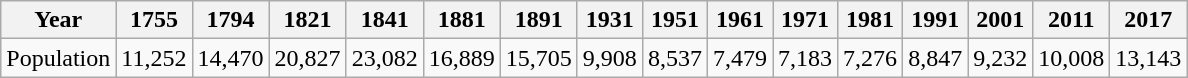<table class="wikitable">
<tr>
<th scope="col">Year</th>
<th scope="col">1755</th>
<th scope="col">1794</th>
<th scope="col">1821</th>
<th scope="col">1841</th>
<th scope="col">1881</th>
<th scope="col">1891</th>
<th scope="col">1931</th>
<th scope="col">1951</th>
<th scope="col">1961</th>
<th scope="col">1971</th>
<th scope="col">1981</th>
<th scope="col">1991</th>
<th scope="col">2001</th>
<th scope="col">2011</th>
<th scope="col">2017</th>
</tr>
<tr>
<td>Population</td>
<td>11,252</td>
<td>14,470</td>
<td>20,827</td>
<td>23,082</td>
<td>16,889</td>
<td>15,705</td>
<td>9,908</td>
<td>8,537</td>
<td>7,479</td>
<td>7,183</td>
<td>7,276</td>
<td>8,847</td>
<td>9,232</td>
<td>10,008</td>
<td>13,143</td>
</tr>
</table>
